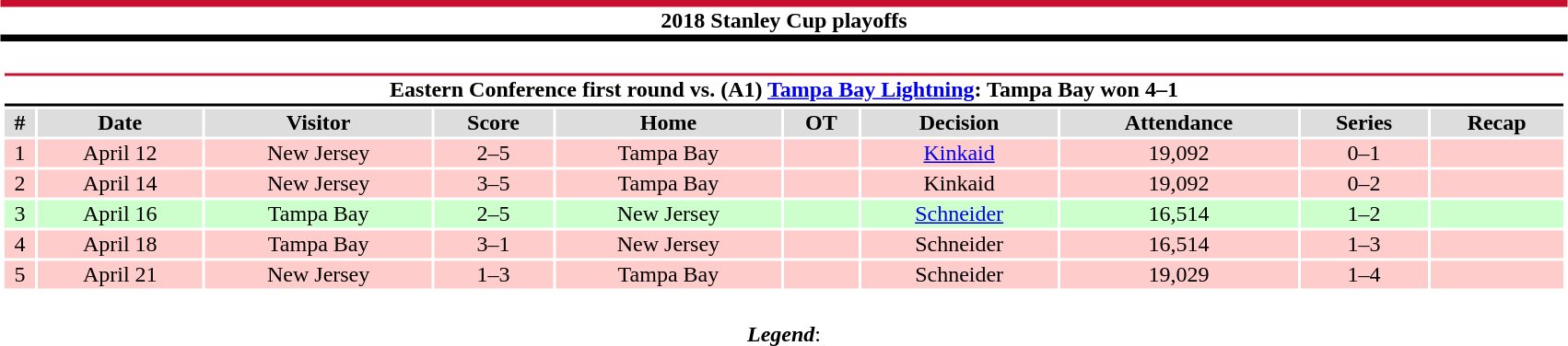<table class="toccolours" style="width:90%; clear:both; margin:1.5em auto; text-align:center;">
<tr>
<th colspan=10 style="background:#FFFFFF; border-top:#C8102E 5px solid; border-bottom:#010101 5px solid;">2018 Stanley Cup playoffs</th>
</tr>
<tr>
<td colspan=10><br><table class="toccolours collapsible collapsed" style="width:100%;">
<tr>
<th colspan=10 style="background:#FFFFFF; border-top:#C8102E 2px solid; border-bottom:#010101 2px solid;">Eastern Conference first round vs. (A1) <a href='#'>Tampa Bay Lightning</a>: Tampa Bay won 4–1</th>
</tr>
<tr style="background:#ddd;">
<th>#</th>
<th>Date</th>
<th>Visitor</th>
<th>Score</th>
<th>Home</th>
<th>OT</th>
<th>Decision</th>
<th>Attendance</th>
<th>Series</th>
<th>Recap</th>
</tr>
<tr style="background:#fcc;">
<td>1</td>
<td>April 12</td>
<td>New Jersey</td>
<td>2–5</td>
<td>Tampa Bay</td>
<td></td>
<td><a href='#'>Kinkaid</a></td>
<td>19,092</td>
<td>0–1</td>
<td></td>
</tr>
<tr style="background:#fcc;">
<td>2</td>
<td>April 14</td>
<td>New Jersey</td>
<td>3–5</td>
<td>Tampa Bay</td>
<td></td>
<td>Kinkaid</td>
<td>19,092</td>
<td>0–2</td>
<td></td>
</tr>
<tr style="background:#cfc;">
<td>3</td>
<td>April 16</td>
<td>Tampa Bay</td>
<td>2–5</td>
<td>New Jersey</td>
<td></td>
<td><a href='#'>Schneider</a></td>
<td>16,514</td>
<td>1–2</td>
<td></td>
</tr>
<tr style="background:#fcc;">
<td>4</td>
<td>April 18</td>
<td>Tampa Bay</td>
<td>3–1</td>
<td>New Jersey</td>
<td></td>
<td>Schneider</td>
<td>16,514</td>
<td>1–3</td>
<td></td>
</tr>
<tr style="background:#fcc;">
<td>5</td>
<td>April 21</td>
<td>New Jersey</td>
<td>1–3</td>
<td>Tampa Bay</td>
<td></td>
<td>Schneider</td>
<td>19,029</td>
<td>1–4</td>
<td></td>
</tr>
</table>
</td>
</tr>
<tr>
<td colspan="10" style="text-align:center;"><br><strong><em>Legend</em></strong>:

</td>
</tr>
</table>
